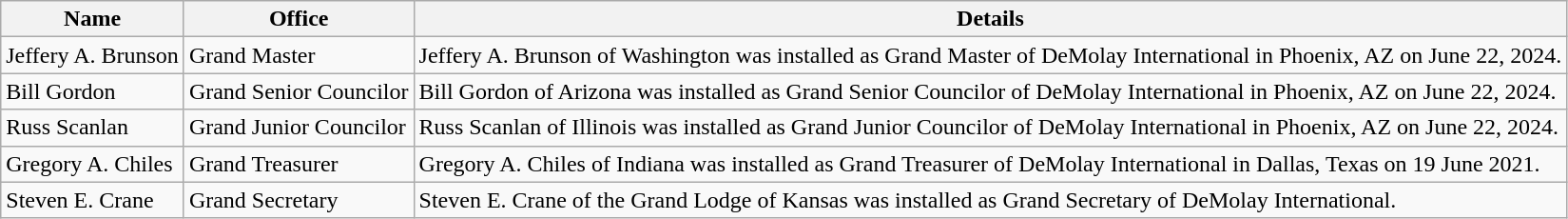<table class="wikitable">
<tr 2020-2021>
<th>Name</th>
<th>Office</th>
<th>Details</th>
</tr>
<tr>
<td>Jeffery A. Brunson</td>
<td>Grand Master</td>
<td>Jeffery A. Brunson of Washington was installed as Grand Master of DeMolay International in Phoenix, AZ on June 22, 2024.</td>
</tr>
<tr>
<td>Bill Gordon</td>
<td>Grand Senior Councilor</td>
<td>Bill Gordon of Arizona was installed as Grand Senior Councilor of DeMolay International in Phoenix, AZ on June 22, 2024.</td>
</tr>
<tr>
<td>Russ Scanlan</td>
<td>Grand Junior Councilor</td>
<td>Russ Scanlan of Illinois was installed as Grand Junior Councilor of DeMolay International in Phoenix, AZ on June 22, 2024.</td>
</tr>
<tr>
<td>Gregory A. Chiles</td>
<td>Grand Treasurer</td>
<td>Gregory A. Chiles of Indiana was installed as Grand Treasurer of DeMolay International in Dallas, Texas on 19 June 2021.</td>
</tr>
<tr>
<td>Steven E. Crane</td>
<td>Grand Secretary</td>
<td>Steven E. Crane of the Grand Lodge of Kansas was installed as Grand Secretary of DeMolay International.</td>
</tr>
</table>
